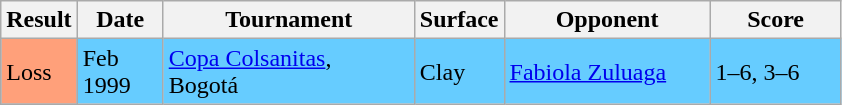<table class="wikitable">
<tr>
<th style="width:40px">Result</th>
<th style="width:50px">Date</th>
<th style="width:160px">Tournament</th>
<th style="width:50px">Surface</th>
<th style="width:130px">Opponent</th>
<th style="width:80px">Score</th>
</tr>
<tr style="background:#66CCFF;">
<td style="background:#ffa07a;">Loss</td>
<td>Feb 1999</td>
<td><a href='#'>Copa Colsanitas</a>, <br>Bogotá</td>
<td>Clay</td>
<td> <a href='#'>Fabiola Zuluaga</a></td>
<td>1–6, 3–6</td>
</tr>
</table>
